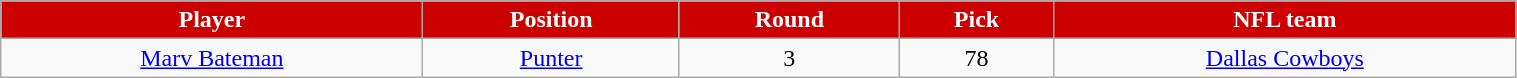<table class="wikitable" width="80%">
<tr align="center" style="background:#CC0000; color:white">
<td><strong>Player</strong></td>
<td><strong>Position</strong></td>
<td><strong>Round</strong></td>
<td><strong>Pick</strong></td>
<td><strong>NFL team</strong></td>
</tr>
<tr align="center">
<td><a href='#'>Marv Bateman</a></td>
<td><a href='#'>Punter</a></td>
<td>3</td>
<td>78</td>
<td><a href='#'>Dallas Cowboys</a></td>
</tr>
</table>
